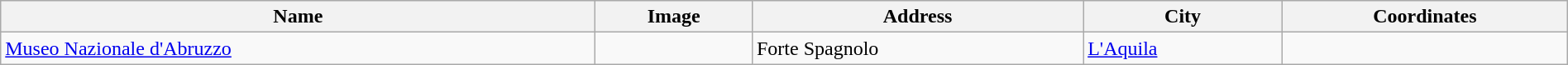<table class='wikitable sortable' style='width:100%'>
<tr>
<th>Name</th>
<th>Image</th>
<th>Address</th>
<th>City</th>
<th>Coordinates</th>
</tr>
<tr>
<td><a href='#'>Museo Nazionale d'Abruzzo</a></td>
<td></td>
<td>Forte Spagnolo</td>
<td><a href='#'>L'Aquila</a></td>
<td></td>
</tr>
</table>
